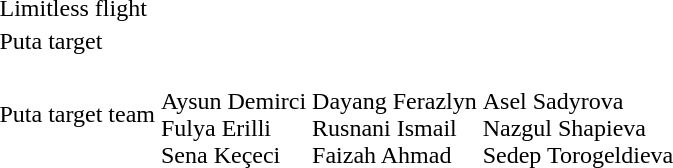<table>
<tr>
<td>Limitless flight</td>
<td></td>
<td></td>
<td></td>
</tr>
<tr>
<td>Puta target</td>
<td></td>
<td></td>
<td></td>
</tr>
<tr>
<td>Puta target team</td>
<td><br>Aysun Demirci<br>Fulya Erilli<br>Sena Keçeci</td>
<td><br>Dayang Ferazlyn<br>Rusnani Ismail<br>Faizah Ahmad</td>
<td><br>Asel Sadyrova<br>Nazgul Shapieva<br>Sedep Torogeldieva</td>
</tr>
</table>
